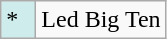<table class="wikitable">
<tr>
<td style="background:#CFECEC; width:1em">*</td>
<td>Led Big Ten</td>
</tr>
</table>
